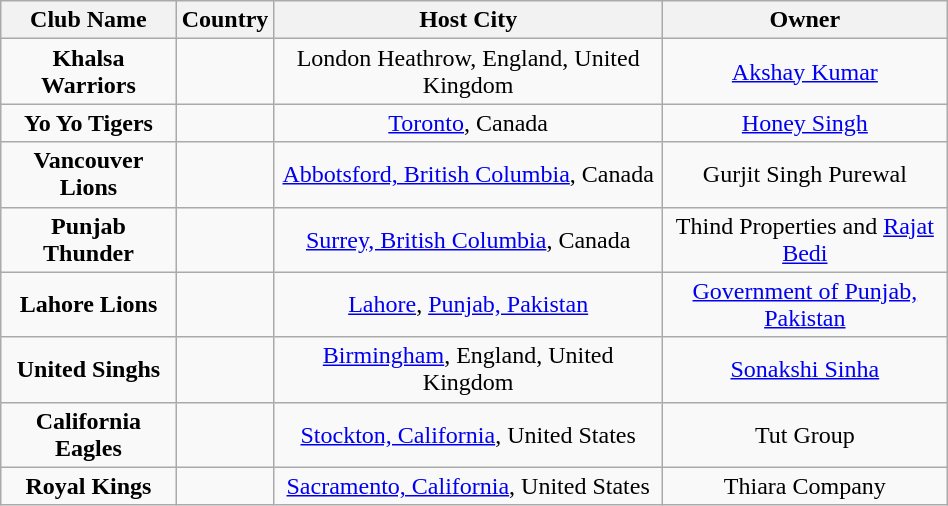<table class="wikitable sortable" style="text-align:center; width:50%;">
<tr>
<th>Club Name</th>
<th>Country</th>
<th>Host City</th>
<th>Owner</th>
</tr>
<tr>
<td><strong>Khalsa Warriors</strong></td>
<td></td>
<td>London Heathrow, England, United Kingdom</td>
<td><a href='#'>Akshay Kumar</a></td>
</tr>
<tr>
<td><strong>Yo Yo Tigers</strong></td>
<td></td>
<td><a href='#'>Toronto</a>, Canada</td>
<td><a href='#'>Honey Singh</a></td>
</tr>
<tr>
<td><strong>Vancouver Lions</strong></td>
<td></td>
<td><a href='#'>Abbotsford, British Columbia</a>, Canada</td>
<td>Gurjit Singh Purewal</td>
</tr>
<tr>
<td><strong>Punjab Thunder</strong></td>
<td></td>
<td><a href='#'>Surrey, British Columbia</a>, Canada</td>
<td>Thind Properties and <a href='#'>Rajat Bedi</a></td>
</tr>
<tr>
<td><strong>Lahore Lions</strong></td>
<td></td>
<td><a href='#'>Lahore</a>, <a href='#'>Punjab, Pakistan</a></td>
<td><a href='#'>Government of Punjab, Pakistan</a></td>
</tr>
<tr>
<td><strong>United Singhs</strong></td>
<td></td>
<td><a href='#'>Birmingham</a>, England, United Kingdom</td>
<td><a href='#'>Sonakshi Sinha</a></td>
</tr>
<tr>
<td><strong>California Eagles</strong></td>
<td></td>
<td><a href='#'>Stockton, California</a>, United States</td>
<td>Tut Group</td>
</tr>
<tr>
<td><strong>Royal Kings</strong></td>
<td></td>
<td><a href='#'>Sacramento, California</a>, United States</td>
<td>Thiara Company</td>
</tr>
</table>
